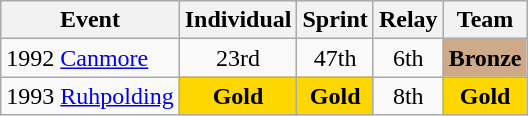<table class="wikitable" style="text-align: center;">
<tr ">
<th>Event</th>
<th>Individual</th>
<th>Sprint</th>
<th>Relay</th>
<th>Team</th>
</tr>
<tr>
<td align=left> 1992 <a href='#'>Canmore</a></td>
<td>23rd</td>
<td>47th</td>
<td>6th</td>
<td style="background:#cfaa88;"><strong>Bronze</strong></td>
</tr>
<tr>
<td align=left> 1993 <a href='#'>Ruhpolding</a></td>
<td style="background:gold;"><strong>Gold</strong></td>
<td style="background:gold;"><strong>Gold</strong></td>
<td>8th</td>
<td style="background:gold;"><strong>Gold</strong></td>
</tr>
</table>
